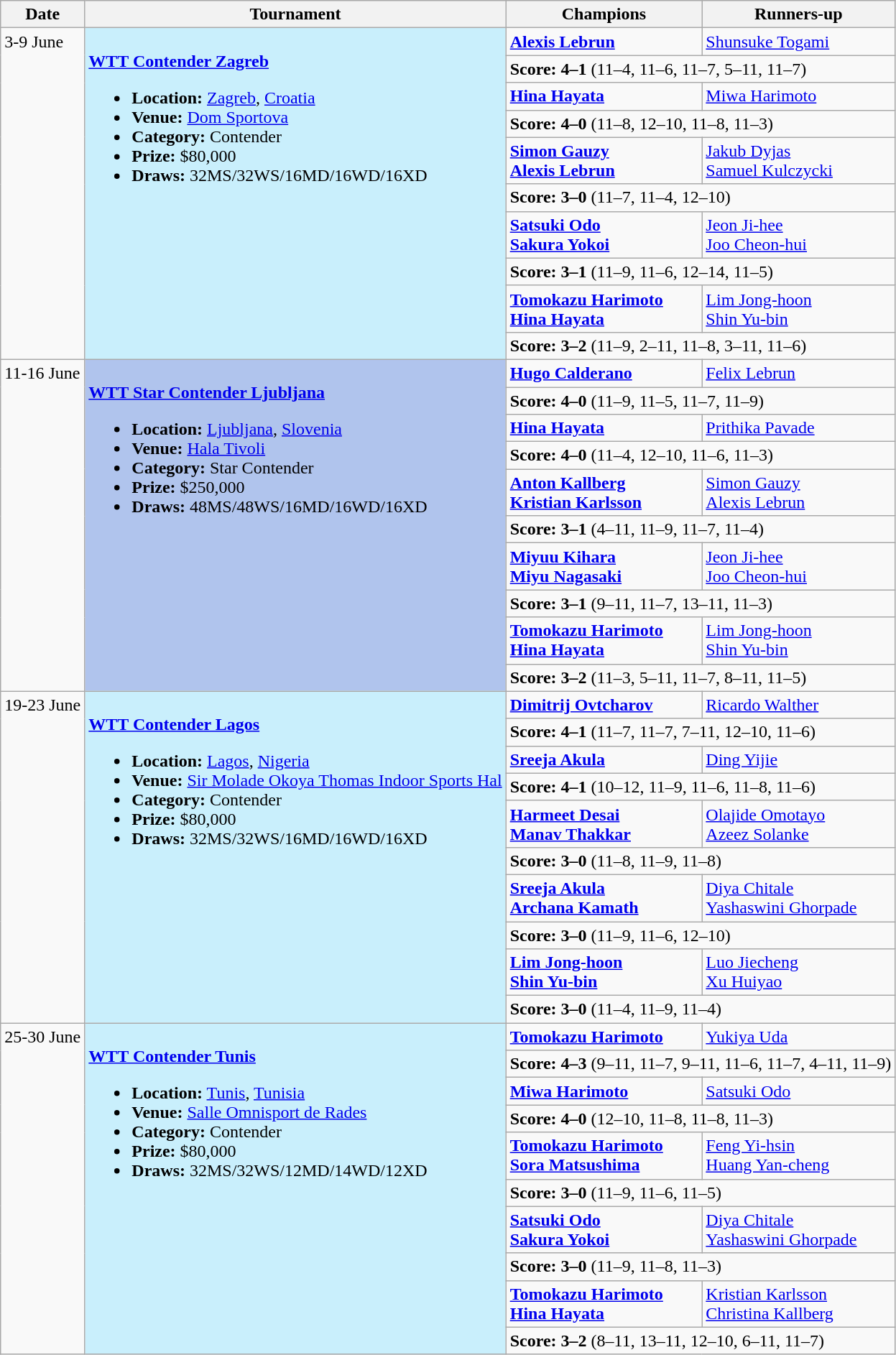<table class="wikitable">
<tr>
<th scope=col>Date</th>
<th scope=col>Tournament</th>
<th scope=col>Champions</th>
<th scope=col>Runners-up</th>
</tr>
<tr valign=top>
<td rowspan=10>3-9 June</td>
<td style="background:#C9EFFC;" rowspan="10"><br><strong><a href='#'>WTT Contender Zagreb</a></strong><ul><li><strong>Location:</strong> <a href='#'>Zagreb</a>, <a href='#'>Croatia</a></li><li><strong>Venue:</strong> <a href='#'>Dom Sportova</a></li><li><strong>Category:</strong> Contender</li><li><strong>Prize:</strong> $80,000</li><li><strong>Draws:</strong> 32MS/32WS/16MD/16WD/16XD</li></ul></td>
<td><strong> <a href='#'>Alexis Lebrun</a></strong></td>
<td> <a href='#'>Shunsuke Togami</a></td>
</tr>
<tr>
<td colspan=2><strong>Score: 4–1</strong> (11–4, 11–6, 11–7, 5–11, 11–7)</td>
</tr>
<tr valign=top>
<td><strong> <a href='#'>Hina Hayata</a></strong></td>
<td> <a href='#'>Miwa Harimoto</a></td>
</tr>
<tr>
<td colspan=2><strong>Score: 4–0</strong> (11–8, 12–10, 11–8, 11–3)</td>
</tr>
<tr valign=top>
<td><strong> <a href='#'>Simon Gauzy</a><br> <a href='#'>Alexis Lebrun</a></strong></td>
<td> <a href='#'>Jakub Dyjas</a><br> <a href='#'>Samuel Kulczycki</a></td>
</tr>
<tr>
<td colspan=2><strong>Score: 3–0</strong> (11–7, 11–4, 12–10)</td>
</tr>
<tr valign=top>
<td><strong> <a href='#'>Satsuki Odo</a><br> <a href='#'>Sakura Yokoi</a></strong></td>
<td> <a href='#'>Jeon Ji-hee</a><br> <a href='#'>Joo Cheon-hui</a></td>
</tr>
<tr>
<td colspan=2><strong>Score: 3–1</strong> (11–9, 11–6, 12–14, 11–5)</td>
</tr>
<tr valign=top>
<td><strong> <a href='#'>Tomokazu Harimoto</a><br> <a href='#'>Hina Hayata</a></strong></td>
<td> <a href='#'>Lim Jong-hoon</a><br> <a href='#'>Shin Yu-bin</a></td>
</tr>
<tr>
<td colspan=2><strong>Score: 3–2</strong> (11–9, 2–11, 11–8, 3–11, 11–6)</td>
</tr>
<tr valign=top>
<td rowspan=10>11-16 June</td>
<td style="background:#b0c4ed;" rowspan="10"><br><strong><a href='#'>WTT Star Contender Ljubljana</a></strong><ul><li><strong>Location:</strong> <a href='#'>Ljubljana</a>, <a href='#'>Slovenia</a></li><li><strong>Venue:</strong> <a href='#'>Hala Tivoli</a></li><li><strong>Category:</strong> Star Contender</li><li><strong>Prize:</strong> $250,000</li><li><strong>Draws:</strong> 48MS/48WS/16MD/16WD/16XD</li></ul></td>
<td><strong> <a href='#'>Hugo Calderano</a></strong></td>
<td> <a href='#'>Felix Lebrun</a></td>
</tr>
<tr>
<td colspan=2><strong>Score: 4–0</strong> (11–9, 11–5, 11–7, 11–9)</td>
</tr>
<tr valign=top>
<td><strong> <a href='#'>Hina Hayata</a></strong></td>
<td> <a href='#'>Prithika Pavade</a></td>
</tr>
<tr>
<td colspan=2><strong>Score: 4–0</strong> (11–4, 12–10, 11–6, 11–3)</td>
</tr>
<tr valign=top>
<td><strong> <a href='#'>Anton Kallberg</a><br> <a href='#'>Kristian Karlsson</a></strong></td>
<td> <a href='#'>Simon Gauzy</a><br> <a href='#'>Alexis Lebrun</a></td>
</tr>
<tr>
<td colspan=2><strong>Score: 3–1</strong> (4–11, 11–9, 11–7, 11–4)</td>
</tr>
<tr valign=top>
<td><strong> <a href='#'>Miyuu Kihara</a><br> <a href='#'>Miyu Nagasaki</a></strong></td>
<td> <a href='#'>Jeon Ji-hee</a><br> <a href='#'>Joo Cheon-hui</a></td>
</tr>
<tr>
<td colspan=2><strong>Score: 3–1</strong> (9–11, 11–7, 13–11, 11–3)</td>
</tr>
<tr valign=top>
<td><strong> <a href='#'>Tomokazu Harimoto</a><br> <a href='#'>Hina Hayata</a></strong></td>
<td> <a href='#'>Lim Jong-hoon</a><br> <a href='#'>Shin Yu-bin</a></td>
</tr>
<tr>
<td colspan=2><strong>Score: 3–2</strong> (11–3, 5–11, 11–7, 8–11, 11–5)</td>
</tr>
<tr valign=top>
<td rowspan=10>19-23 June</td>
<td style="background:#C9EFFC;" rowspan="10"><br><strong><a href='#'>WTT Contender Lagos</a></strong><ul><li><strong>Location:</strong> <a href='#'>Lagos</a>, <a href='#'>Nigeria</a></li><li><strong>Venue:</strong> <a href='#'>Sir Molade Okoya Thomas Indoor Sports Hal</a></li><li><strong>Category:</strong> Contender</li><li><strong>Prize:</strong> $80,000</li><li><strong>Draws:</strong> 32MS/32WS/16MD/16WD/16XD</li></ul></td>
<td><strong> <a href='#'>Dimitrij Ovtcharov</a></strong></td>
<td> <a href='#'>Ricardo Walther</a></td>
</tr>
<tr>
<td colspan=2><strong>Score: 4–1</strong> (11–7, 11–7, 7–11, 12–10, 11–6)</td>
</tr>
<tr valign=top>
<td><strong> <a href='#'>Sreeja Akula</a></strong></td>
<td> <a href='#'>Ding Yijie</a></td>
</tr>
<tr>
<td colspan=2><strong>Score: 4–1</strong> (10–12, 11–9, 11–6, 11–8, 11–6)</td>
</tr>
<tr valign=top>
<td><strong> <a href='#'>Harmeet Desai</a><br> <a href='#'>Manav Thakkar</a></strong></td>
<td> <a href='#'>Olajide Omotayo</a><br> <a href='#'>Azeez Solanke</a></td>
</tr>
<tr>
<td colspan=2><strong>Score: 3–0</strong> (11–8, 11–9, 11–8)</td>
</tr>
<tr valign=top>
<td><strong> <a href='#'>Sreeja Akula</a><br> <a href='#'>Archana Kamath</a></strong></td>
<td> <a href='#'>Diya Chitale</a><br> <a href='#'>Yashaswini Ghorpade</a></td>
</tr>
<tr>
<td colspan=2><strong>Score: 3–0</strong> (11–9, 11–6, 12–10)</td>
</tr>
<tr valign=top>
<td><strong> <a href='#'>Lim Jong-hoon</a><br> <a href='#'>Shin Yu-bin</a></strong></td>
<td> <a href='#'>Luo Jiecheng</a><br> <a href='#'>Xu Huiyao</a></td>
</tr>
<tr>
<td colspan=2><strong>Score: 3–0</strong> (11–4, 11–9, 11–4)</td>
</tr>
<tr valign=top>
<td rowspan=10>25-30 June</td>
<td style="background:#C9EFFC;" rowspan="10"><br><strong><a href='#'>WTT Contender Tunis</a></strong><ul><li><strong>Location:</strong> <a href='#'>Tunis</a>, <a href='#'>Tunisia</a></li><li><strong>Venue:</strong> <a href='#'>Salle Omnisport de Rades</a></li><li><strong>Category:</strong> Contender</li><li><strong>Prize:</strong> $80,000</li><li><strong>Draws:</strong> 32MS/32WS/12MD/14WD/12XD</li></ul></td>
<td><strong> <a href='#'>Tomokazu Harimoto</a></strong></td>
<td> <a href='#'>Yukiya Uda</a></td>
</tr>
<tr>
<td colspan=2><strong>Score: 4–3</strong> (9–11, 11–7, 9–11, 11–6, 11–7, 4–11, 11–9)</td>
</tr>
<tr valign=top>
<td><strong> <a href='#'>Miwa Harimoto</a></strong></td>
<td> <a href='#'>Satsuki Odo</a></td>
</tr>
<tr>
<td colspan=2><strong>Score: 4–0</strong> (12–10, 11–8, 11–8, 11–3)</td>
</tr>
<tr valign=top>
<td><strong> <a href='#'>Tomokazu Harimoto</a><br> <a href='#'>Sora Matsushima</a></strong></td>
<td> <a href='#'>Feng Yi-hsin</a><br> <a href='#'>Huang Yan-cheng</a></td>
</tr>
<tr>
<td colspan=2><strong>Score: 3–0</strong> (11–9, 11–6, 11–5)</td>
</tr>
<tr valign=top>
<td><strong> <a href='#'>Satsuki Odo</a><br> <a href='#'>Sakura Yokoi</a></strong></td>
<td> <a href='#'>Diya Chitale</a><br> <a href='#'>Yashaswini Ghorpade</a></td>
</tr>
<tr>
<td colspan=2><strong>Score: 3–0</strong> (11–9, 11–8, 11–3)</td>
</tr>
<tr valign=top>
<td><strong> <a href='#'>Tomokazu Harimoto</a><br> <a href='#'>Hina Hayata</a></strong></td>
<td> <a href='#'>Kristian Karlsson</a><br> <a href='#'>Christina Kallberg</a></td>
</tr>
<tr>
<td colspan=2><strong>Score: 3–2</strong> (8–11, 13–11, 12–10, 6–11, 11–7)</td>
</tr>
</table>
